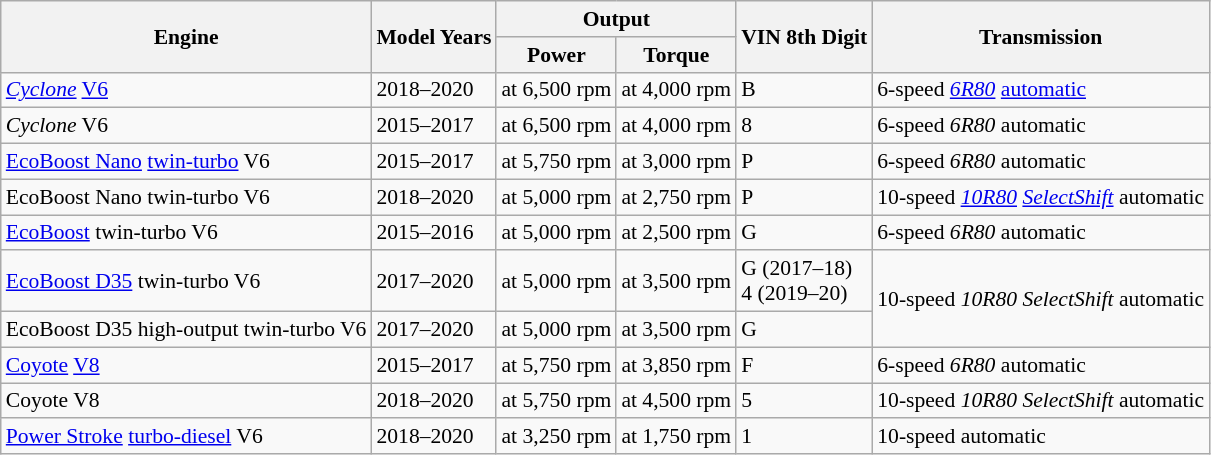<table class="wikitable" style="font-size:90%;">
<tr>
<th rowspan="2">Engine</th>
<th rowspan="2">Model Years</th>
<th colspan="2">Output</th>
<th rowspan="2">VIN 8th Digit</th>
<th rowspan="2">Transmission</th>
</tr>
<tr>
<th>Power</th>
<th>Torque</th>
</tr>
<tr>
<td> <em><a href='#'>Cyclone</a></em> <a href='#'>V6</a></td>
<td>2018–2020</td>
<td> at 6,500 rpm</td>
<td> at 4,000 rpm</td>
<td>B</td>
<td>6-speed <em><a href='#'>6R80</a></em> <a href='#'>automatic</a></td>
</tr>
<tr>
<td> <em>Cyclone</em> V6</td>
<td>2015–2017</td>
<td> at 6,500 rpm</td>
<td> at 4,000 rpm</td>
<td>8</td>
<td>6-speed <em>6R80</em> automatic</td>
</tr>
<tr>
<td> <a href='#'>EcoBoost Nano</a> <a href='#'>twin-turbo</a> V6</td>
<td>2015–2017</td>
<td> at 5,750 rpm</td>
<td> at 3,000 rpm</td>
<td>P</td>
<td>6-speed <em>6R80</em> automatic</td>
</tr>
<tr>
<td> EcoBoost Nano twin-turbo V6</td>
<td>2018–2020</td>
<td> at 5,000 rpm</td>
<td> at 2,750 rpm</td>
<td>P</td>
<td>10-speed <em><a href='#'>10R80</a></em> <em><a href='#'>SelectShift</a></em> automatic</td>
</tr>
<tr>
<td> <a href='#'>EcoBoost</a> twin-turbo V6</td>
<td>2015–2016</td>
<td> at 5,000 rpm</td>
<td> at 2,500 rpm</td>
<td>G</td>
<td>6-speed <em>6R80</em> automatic</td>
</tr>
<tr>
<td> <a href='#'>EcoBoost D35</a> twin-turbo V6</td>
<td>2017–2020</td>
<td> at 5,000 rpm</td>
<td> at 3,500 rpm</td>
<td>G (2017–18)<br>4 (2019–20)</td>
<td rowspan="2">10-speed <em>10R80 SelectShift</em> automatic</td>
</tr>
<tr>
<td> EcoBoost D35 high-output twin-turbo V6</td>
<td>2017–2020</td>
<td> at 5,000 rpm</td>
<td> at 3,500 rpm</td>
<td>G</td>
</tr>
<tr>
<td> <a href='#'>Coyote</a> <a href='#'>V8</a></td>
<td>2015–2017</td>
<td> at 5,750 rpm</td>
<td> at 3,850 rpm</td>
<td>F</td>
<td>6-speed <em>6R80</em> automatic</td>
</tr>
<tr>
<td> Coyote V8</td>
<td>2018–2020</td>
<td> at 5,750 rpm</td>
<td> at 4,500 rpm</td>
<td>5</td>
<td>10-speed <em>10R80 SelectShift</em> automatic</td>
</tr>
<tr>
<td> <a href='#'>Power Stroke</a> <a href='#'>turbo-diesel</a> V6</td>
<td>2018–2020</td>
<td> at 3,250 rpm</td>
<td> at 1,750 rpm</td>
<td>1</td>
<td>10-speed automatic</td>
</tr>
</table>
